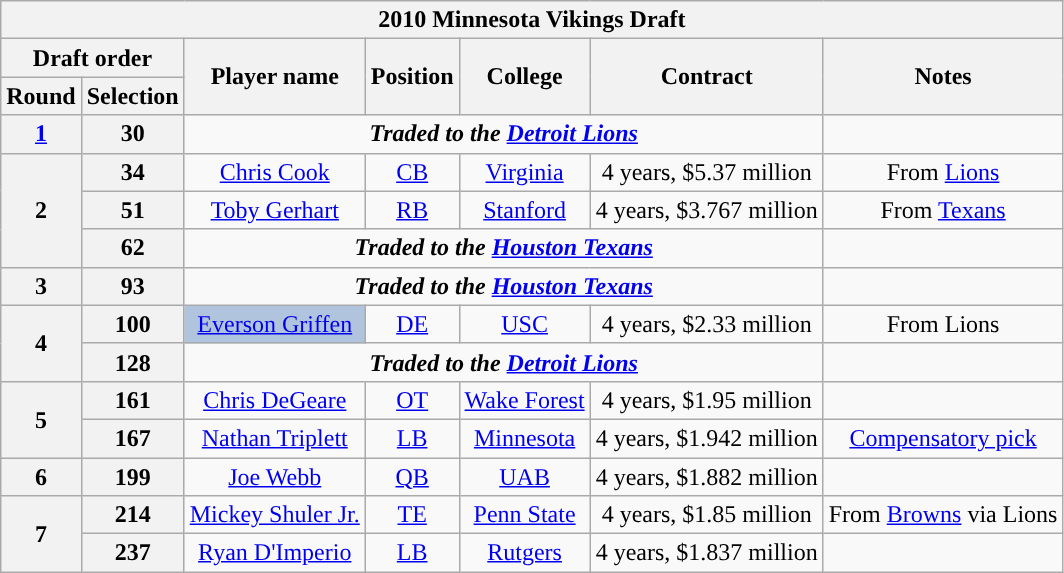<table class="wikitable" style="text-align:center">
<tr>
<th colspan="7">2010 Minnesota Vikings Draft</th>
</tr>
<tr>
<th colspan="2">Draft order</th>
<th rowspan="2">Player name</th>
<th rowspan="2">Position</th>
<th rowspan="2">College</th>
<th rowspan="2">Contract</th>
<th rowspan="2">Notes</th>
</tr>
<tr>
<th>Round</th>
<th>Selection</th>
</tr>
<tr>
<th><a href='#'>1</a></th>
<th>30</th>
<td colspan="4"><strong><em>Traded to the <a href='#'>Detroit Lions</a></em></strong></td>
<td></td>
</tr>
<tr>
<th rowspan="3">2</th>
<th>34</th>
<td><a href='#'>Chris Cook</a></td>
<td><a href='#'>CB</a></td>
<td><a href='#'>Virginia</a></td>
<td>4 years, $5.37 million</td>
<td>From <a href='#'>Lions</a></td>
</tr>
<tr>
<th>51</th>
<td><a href='#'>Toby Gerhart</a></td>
<td><a href='#'>RB</a></td>
<td><a href='#'>Stanford</a></td>
<td>4 years, $3.767 million</td>
<td>From <a href='#'>Texans</a></td>
</tr>
<tr>
<th>62</th>
<td colspan="4"><strong><em>Traded to the <a href='#'>Houston Texans</a></em></strong></td>
<td></td>
</tr>
<tr>
<th>3</th>
<th>93</th>
<td colspan="4"><strong><em>Traded to the <a href='#'>Houston Texans</a></em></strong></td>
<td></td>
</tr>
<tr>
<th rowspan="2">4</th>
<th>100</th>
<td bgcolor=lightsteelblue><a href='#'>Everson Griffen</a></td>
<td><a href='#'>DE</a></td>
<td><a href='#'>USC</a></td>
<td>4 years, $2.33 million</td>
<td>From Lions</td>
</tr>
<tr>
<th>128</th>
<td colspan="4"><strong><em>Traded to the <a href='#'>Detroit Lions</a></em></strong></td>
<td></td>
</tr>
<tr>
<th rowspan="2">5</th>
<th>161</th>
<td><a href='#'>Chris DeGeare</a></td>
<td><a href='#'>OT</a></td>
<td><a href='#'>Wake Forest</a></td>
<td>4 years, $1.95 million</td>
<td></td>
</tr>
<tr>
<th>167</th>
<td><a href='#'>Nathan Triplett</a></td>
<td><a href='#'>LB</a></td>
<td><a href='#'>Minnesota</a></td>
<td>4 years, $1.942 million</td>
<td><a href='#'>Compensatory pick</a></td>
</tr>
<tr>
<th>6</th>
<th>199</th>
<td><a href='#'>Joe Webb</a></td>
<td><a href='#'>QB</a></td>
<td><a href='#'>UAB</a></td>
<td>4 years, $1.882 million</td>
<td></td>
</tr>
<tr>
<th rowspan="2">7</th>
<th>214</th>
<td><a href='#'>Mickey Shuler Jr.</a></td>
<td><a href='#'>TE</a></td>
<td><a href='#'>Penn State</a></td>
<td>4 years, $1.85 million</td>
<td>From <a href='#'>Browns</a> via Lions</td>
</tr>
<tr>
<th>237</th>
<td><a href='#'>Ryan D'Imperio</a></td>
<td><a href='#'>LB</a></td>
<td><a href='#'>Rutgers</a></td>
<td>4 years, $1.837 million</td>
<td></td>
</tr>
</table>
